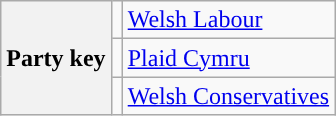<table class=wikitable>
<tr>
<th rowspan=7>Party key</th>
<td style="background: "></td>
<td><a href='#'>Welsh Labour</a></td>
</tr>
<tr>
<td style="background: "></td>
<td><a href='#'>Plaid Cymru</a></td>
</tr>
<tr>
<td style="background: "></td>
<td><a href='#'>Welsh Conservatives</a></td>
</tr>
</table>
